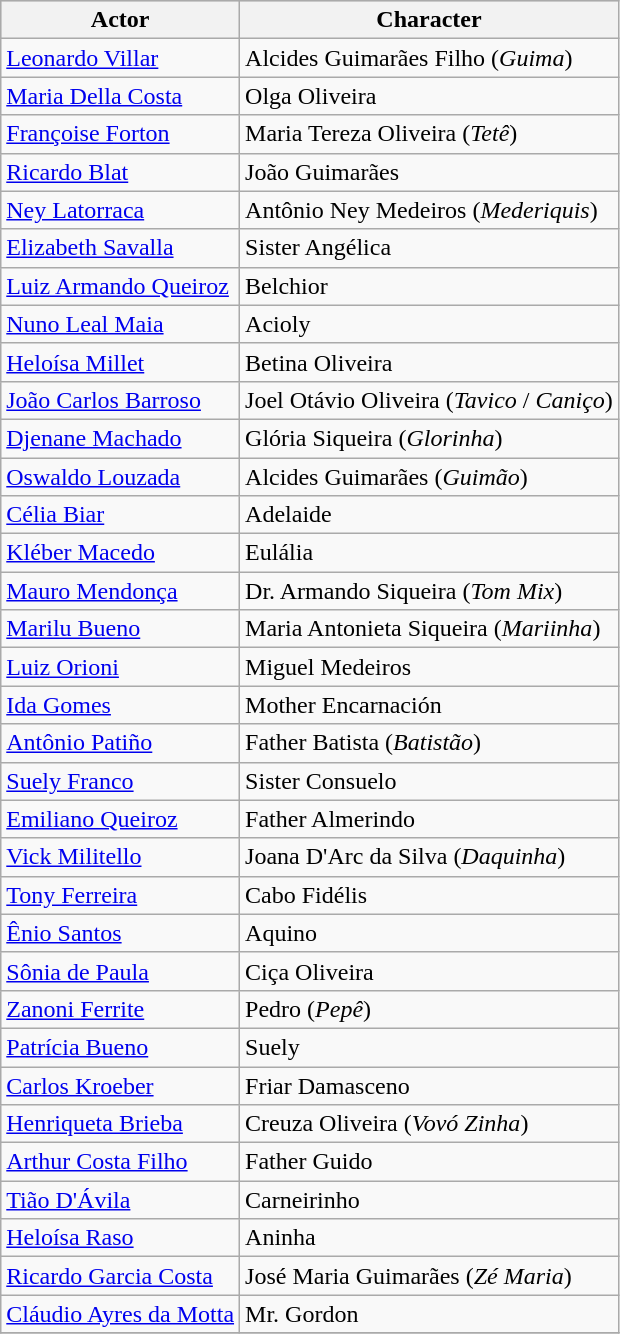<table class="wikitable sortable">
<tr style="background:#ccc;">
<th>Actor</th>
<th>Character</th>
</tr>
<tr>
<td><a href='#'>Leonardo Villar</a></td>
<td>Alcides Guimarães Filho (<em>Guima</em>)</td>
</tr>
<tr>
<td><a href='#'>Maria Della Costa</a></td>
<td>Olga Oliveira</td>
</tr>
<tr>
<td><a href='#'>Françoise Forton</a></td>
<td>Maria Tereza Oliveira (<em>Tetê</em>)</td>
</tr>
<tr>
<td><a href='#'>Ricardo Blat</a></td>
<td>João Guimarães</td>
</tr>
<tr>
<td><a href='#'>Ney Latorraca</a></td>
<td>Antônio Ney Medeiros (<em>Mederiquis</em>)</td>
</tr>
<tr>
<td><a href='#'>Elizabeth Savalla</a></td>
<td>Sister Angélica</td>
</tr>
<tr>
<td><a href='#'>Luiz Armando Queiroz</a></td>
<td>Belchior</td>
</tr>
<tr>
<td><a href='#'>Nuno Leal Maia</a></td>
<td>Acioly</td>
</tr>
<tr>
<td><a href='#'>Heloísa Millet</a></td>
<td>Betina Oliveira</td>
</tr>
<tr>
<td><a href='#'>João Carlos Barroso</a></td>
<td>Joel Otávio Oliveira (<em>Tavico</em> / <em>Caniço</em>)</td>
</tr>
<tr>
<td><a href='#'>Djenane Machado</a></td>
<td>Glória Siqueira (<em>Glorinha</em>)</td>
</tr>
<tr>
<td><a href='#'>Oswaldo Louzada</a></td>
<td>Alcides Guimarães (<em>Guimão</em>)</td>
</tr>
<tr>
<td><a href='#'>Célia Biar</a></td>
<td>Adelaide</td>
</tr>
<tr>
<td><a href='#'>Kléber Macedo</a></td>
<td>Eulália</td>
</tr>
<tr>
<td><a href='#'>Mauro Mendonça</a></td>
<td>Dr. Armando Siqueira (<em>Tom Mix</em>)</td>
</tr>
<tr>
<td><a href='#'>Marilu Bueno</a></td>
<td>Maria Antonieta Siqueira (<em>Mariinha</em>)</td>
</tr>
<tr>
<td><a href='#'>Luiz Orioni</a></td>
<td>Miguel Medeiros</td>
</tr>
<tr>
<td><a href='#'>Ida Gomes</a></td>
<td>Mother Encarnación</td>
</tr>
<tr>
<td><a href='#'>Antônio Patiño</a></td>
<td>Father Batista (<em>Batistão</em>)</td>
</tr>
<tr>
<td><a href='#'>Suely Franco</a></td>
<td>Sister Consuelo</td>
</tr>
<tr>
<td><a href='#'>Emiliano Queiroz</a></td>
<td>Father Almerindo</td>
</tr>
<tr>
<td><a href='#'>Vick Militello</a></td>
<td>Joana D'Arc da Silva (<em>Daquinha</em>)</td>
</tr>
<tr>
<td><a href='#'>Tony Ferreira</a></td>
<td>Cabo Fidélis</td>
</tr>
<tr>
<td><a href='#'>Ênio Santos</a></td>
<td>Aquino</td>
</tr>
<tr>
<td><a href='#'>Sônia de Paula</a></td>
<td>Ciça Oliveira</td>
</tr>
<tr>
<td><a href='#'>Zanoni Ferrite</a></td>
<td>Pedro (<em>Pepê</em>)</td>
</tr>
<tr>
<td><a href='#'>Patrícia Bueno</a></td>
<td>Suely</td>
</tr>
<tr>
<td><a href='#'>Carlos Kroeber</a></td>
<td>Friar Damasceno</td>
</tr>
<tr>
<td><a href='#'>Henriqueta Brieba</a></td>
<td>Creuza Oliveira (<em>Vovó Zinha</em>)</td>
</tr>
<tr>
<td><a href='#'>Arthur Costa Filho</a></td>
<td>Father Guido</td>
</tr>
<tr>
<td><a href='#'>Tião D'Ávila</a></td>
<td>Carneirinho</td>
</tr>
<tr>
<td><a href='#'>Heloísa Raso</a></td>
<td>Aninha</td>
</tr>
<tr>
<td><a href='#'>Ricardo Garcia Costa</a></td>
<td>José Maria Guimarães (<em>Zé Maria</em>)</td>
</tr>
<tr>
<td><a href='#'>Cláudio Ayres da Motta</a></td>
<td>Mr. Gordon</td>
</tr>
<tr>
</tr>
</table>
